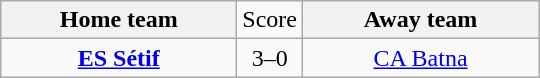<table class="wikitable" style="text-align:center">
<tr>
<th width="150">Home team</th>
<td>Score</td>
<th width="150">Away team</th>
</tr>
<tr>
<td><strong><a href='#'>ES Sétif</a></strong></td>
<td>3–0</td>
<td><a href='#'>CA Batna</a></td>
</tr>
</table>
